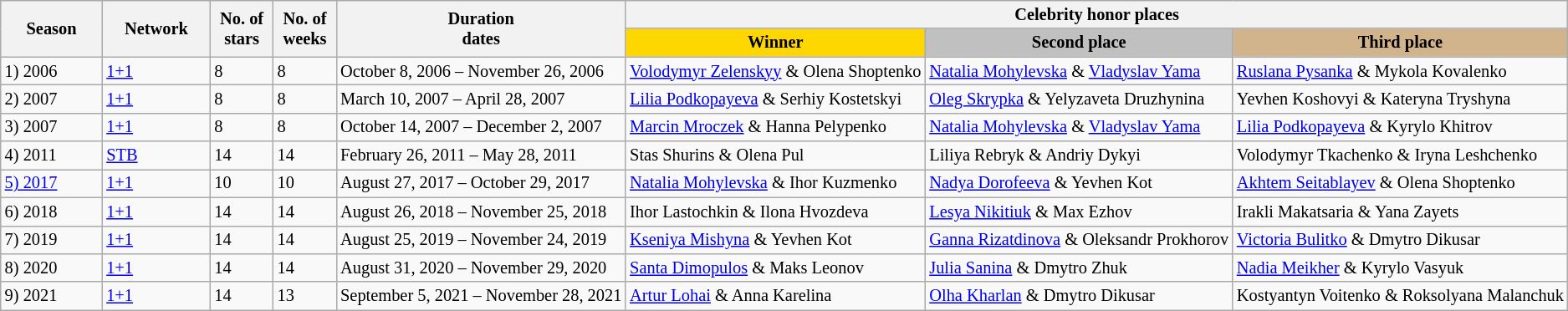<table class="wikitable" style="white-space:nowrap; font-size:85%;">
<tr>
<th style="width:10%;" rowspan="2">Season</th>
<th style="width:10%;" rowspan="2">Network</th>
<th style="width:5%;" rowspan="2">No. of<br>stars</th>
<th style="width:5%;" rowspan="2">No. of<br>weeks</th>
<th style="width:10%;" rowspan="2">Duration <br>dates</th>
<th style="width:45%;" colspan="3">Celebrity honor places</th>
</tr>
<tr>
<th style="width:15%; background:gold;">Winner</th>
<th style="width:15%; background:silver;">Second place</th>
<th style="width:15%; background:tan;">Third place</th>
</tr>
<tr>
<td>1) 2006</td>
<td><a href='#'>1+1</a></td>
<td>8</td>
<td>8</td>
<td>October 8, 2006 – November 26, 2006</td>
<td><a href='#'>Volodymyr Zelenskyy</a> & Olena Shoptenko</td>
<td><a href='#'>Natalia Mohylevska</a> & <a href='#'>Vladyslav Yama</a></td>
<td><a href='#'>Ruslana Pysanka</a> & Mykola Kovalenko</td>
</tr>
<tr>
<td>2) 2007</td>
<td><a href='#'>1+1</a></td>
<td>8</td>
<td>8</td>
<td>March 10, 2007 – April 28, 2007</td>
<td><a href='#'>Lilia Podkopayeva</a> & Serhiy Kostetskyi</td>
<td><a href='#'>Oleg Skrypka</a> & Yelyzaveta Druzhynina</td>
<td>Yevhen Koshovyi & Kateryna Tryshyna</td>
</tr>
<tr>
<td>3) 2007</td>
<td><a href='#'>1+1</a></td>
<td>8</td>
<td>8</td>
<td>October 14, 2007 – December 2, 2007</td>
<td><a href='#'>Marcin Mroczek</a> & Hanna Pelypenko</td>
<td><a href='#'>Natalia Mohylevska</a> & <a href='#'>Vladyslav Yama</a></td>
<td><a href='#'>Lilia Podkopayeva</a> & Kyrylo Khitrov</td>
</tr>
<tr>
<td>4) 2011</td>
<td><a href='#'>STB</a></td>
<td>14</td>
<td>14</td>
<td>February 26, 2011 – May 28, 2011</td>
<td>Stas Shurins & Olena Pul</td>
<td>Liliya Rebryk & Andriy Dykyi</td>
<td>Volodymyr Tkachenko & Iryna Leshchenko</td>
</tr>
<tr>
<td><a href='#'>5) 2017</a></td>
<td><a href='#'>1+1</a></td>
<td>10</td>
<td>10</td>
<td>August 27, 2017 – October 29, 2017</td>
<td><a href='#'>Natalia Mohylevska</a> & Ihor Kuzmenko</td>
<td><a href='#'>Nadya Dorofeeva</a> & Yevhen Kot</td>
<td><a href='#'>Akhtem Seitablayev</a> & Olena Shoptenko</td>
</tr>
<tr>
<td>6) 2018</td>
<td><a href='#'>1+1</a></td>
<td>14</td>
<td>14</td>
<td>August 26, 2018 – November 25, 2018</td>
<td>Ihor Lastochkin & Ilona Hvozdeva</td>
<td><a href='#'>Lesya Nikitiuk</a> & Max Ezhov</td>
<td>Irakli Makatsaria & Yana Zayets</td>
</tr>
<tr>
<td>7) 2019</td>
<td><a href='#'>1+1</a></td>
<td>14</td>
<td>14</td>
<td>August 25, 2019 – November 24, 2019</td>
<td><a href='#'>Kseniya Mishyna</a> & Yevhen Kot</td>
<td><a href='#'>Ganna Rizatdinova</a> & Oleksandr Prokhorov</td>
<td><a href='#'>Victoria Bulitko</a> & Dmytro Dikusar</td>
</tr>
<tr>
<td>8) 2020</td>
<td><a href='#'>1+1</a></td>
<td>14</td>
<td>14</td>
<td>August 31, 2020 – November 29, 2020</td>
<td><a href='#'>Santa Dimopulos</a> & Maks Leonov</td>
<td><a href='#'>Julia Sanina</a> & Dmytro Zhuk</td>
<td><a href='#'>Nadia Meikher</a> & Kyrylo Vasyuk</td>
</tr>
<tr>
<td>9) 2021</td>
<td><a href='#'>1+1</a></td>
<td>14</td>
<td>13</td>
<td>September 5, 2021 – November 28, 2021</td>
<td><a href='#'>Artur Lohai</a> & Anna Karelina</td>
<td><a href='#'>Olha Kharlan</a> & Dmytro Dikusar</td>
<td>Kostyantyn Voitenko & Roksolyana Malanchuk</td>
</tr>
</table>
